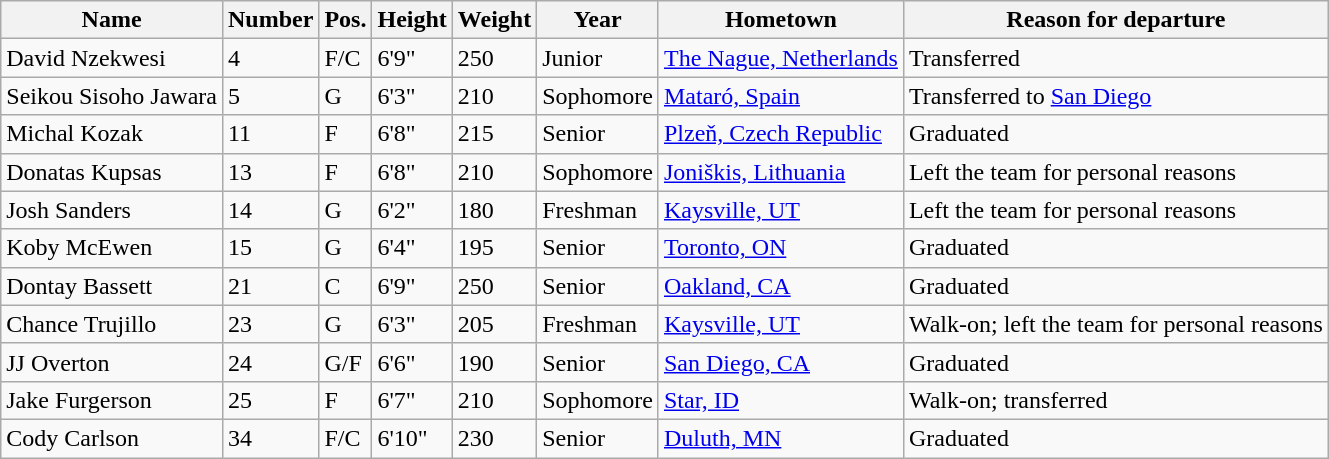<table class="wikitable sortable" border="1">
<tr>
<th>Name</th>
<th>Number</th>
<th>Pos.</th>
<th>Height</th>
<th>Weight</th>
<th>Year</th>
<th>Hometown</th>
<th class="unsortable">Reason for departure</th>
</tr>
<tr>
<td>David Nzekwesi</td>
<td>4</td>
<td>F/C</td>
<td>6'9"</td>
<td>250</td>
<td>Junior</td>
<td><a href='#'>The Nague, Netherlands</a></td>
<td>Transferred</td>
</tr>
<tr>
<td>Seikou Sisoho Jawara</td>
<td>5</td>
<td>G</td>
<td>6'3"</td>
<td>210</td>
<td>Sophomore</td>
<td><a href='#'>Mataró, Spain</a></td>
<td>Transferred to <a href='#'>San Diego</a></td>
</tr>
<tr>
<td>Michal Kozak</td>
<td>11</td>
<td>F</td>
<td>6'8"</td>
<td>215</td>
<td>Senior</td>
<td><a href='#'>Plzeň, Czech Republic</a></td>
<td>Graduated</td>
</tr>
<tr>
<td>Donatas Kupsas</td>
<td>13</td>
<td>F</td>
<td>6'8"</td>
<td>210</td>
<td>Sophomore</td>
<td><a href='#'>Joniškis, Lithuania</a></td>
<td>Left the team for personal reasons</td>
</tr>
<tr>
<td>Josh Sanders</td>
<td>14</td>
<td>G</td>
<td>6'2"</td>
<td>180</td>
<td>Freshman</td>
<td><a href='#'>Kaysville, UT</a></td>
<td>Left the team for personal reasons</td>
</tr>
<tr>
<td>Koby McEwen</td>
<td>15</td>
<td>G</td>
<td>6'4"</td>
<td>195</td>
<td>Senior</td>
<td><a href='#'>Toronto, ON</a></td>
<td>Graduated</td>
</tr>
<tr>
<td>Dontay Bassett</td>
<td>21</td>
<td>C</td>
<td>6'9"</td>
<td>250</td>
<td>Senior</td>
<td><a href='#'>Oakland, CA</a></td>
<td>Graduated</td>
</tr>
<tr>
<td>Chance Trujillo</td>
<td>23</td>
<td>G</td>
<td>6'3"</td>
<td>205</td>
<td>Freshman</td>
<td><a href='#'>Kaysville, UT</a></td>
<td>Walk-on; left the team for personal reasons</td>
</tr>
<tr>
<td>JJ Overton</td>
<td>24</td>
<td>G/F</td>
<td>6'6"</td>
<td>190</td>
<td>Senior</td>
<td><a href='#'>San Diego, CA</a></td>
<td>Graduated</td>
</tr>
<tr>
<td>Jake Furgerson</td>
<td>25</td>
<td>F</td>
<td>6'7"</td>
<td>210</td>
<td>Sophomore</td>
<td><a href='#'>Star, ID</a></td>
<td>Walk-on; transferred</td>
</tr>
<tr>
<td>Cody Carlson</td>
<td>34</td>
<td>F/C</td>
<td>6'10"</td>
<td>230</td>
<td>Senior</td>
<td><a href='#'>Duluth, MN</a></td>
<td>Graduated</td>
</tr>
</table>
